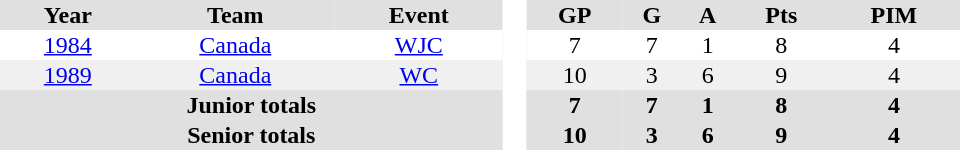<table border="0" cellpadding="1" cellspacing="0" style="text-align:center; width:40em">
<tr ALIGN="center" bgcolor="#e0e0e0">
<th>Year</th>
<th>Team</th>
<th>Event</th>
<th rowspan="99" bgcolor="#ffffff"> </th>
<th>GP</th>
<th>G</th>
<th>A</th>
<th>Pts</th>
<th>PIM</th>
</tr>
<tr>
<td><a href='#'>1984</a></td>
<td><a href='#'>Canada</a></td>
<td><a href='#'>WJC</a></td>
<td>7</td>
<td>7</td>
<td>1</td>
<td>8</td>
<td>4</td>
</tr>
<tr bgcolor="#f0f0f0">
<td><a href='#'>1989</a></td>
<td><a href='#'>Canada</a></td>
<td><a href='#'>WC</a></td>
<td>10</td>
<td>3</td>
<td>6</td>
<td>9</td>
<td>4</td>
</tr>
<tr bgcolor="#e0e0e0">
<th colspan=3>Junior totals</th>
<th>7</th>
<th>7</th>
<th>1</th>
<th>8</th>
<th>4</th>
</tr>
<tr bgcolor="#e0e0e0">
<th colspan=3>Senior totals</th>
<th>10</th>
<th>3</th>
<th>6</th>
<th>9</th>
<th>4</th>
</tr>
</table>
